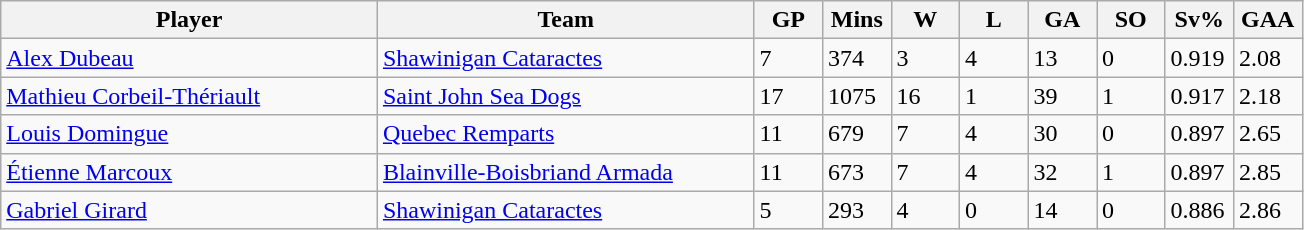<table class="wikitable">
<tr>
<th bgcolor="#DDDDFF" width="27.5%">Player</th>
<th bgcolor="#DDDDFF" width="27.5%">Team</th>
<th bgcolor="#DDDDFF" width="5%">GP</th>
<th bgcolor="#DDDDFF" width="5%">Mins</th>
<th bgcolor="#DDDDFF" width="5%">W</th>
<th bgcolor="#DDDDFF" width="5%">L</th>
<th bgcolor="#DDDDFF" width="5%">GA</th>
<th bgcolor="#DDDDFF" width="5%">SO</th>
<th bgcolor="#DDDDFF" width="5%">Sv%</th>
<th bgcolor="#DDDDFF" width="5%">GAA</th>
</tr>
<tr>
<td><a href='#'>Alex Dubeau</a></td>
<td><a href='#'>Shawinigan Cataractes</a></td>
<td>7</td>
<td>374</td>
<td>3</td>
<td>4</td>
<td>13</td>
<td>0</td>
<td>0.919</td>
<td>2.08</td>
</tr>
<tr>
<td><a href='#'>Mathieu Corbeil-Thériault</a></td>
<td><a href='#'>Saint John Sea Dogs</a></td>
<td>17</td>
<td>1075</td>
<td>16</td>
<td>1</td>
<td>39</td>
<td>1</td>
<td>0.917</td>
<td>2.18</td>
</tr>
<tr>
<td><a href='#'>Louis Domingue</a></td>
<td><a href='#'>Quebec Remparts</a></td>
<td>11</td>
<td>679</td>
<td>7</td>
<td>4</td>
<td>30</td>
<td>0</td>
<td>0.897</td>
<td>2.65</td>
</tr>
<tr>
<td><a href='#'>Étienne Marcoux</a></td>
<td><a href='#'>Blainville-Boisbriand Armada</a></td>
<td>11</td>
<td>673</td>
<td>7</td>
<td>4</td>
<td>32</td>
<td>1</td>
<td>0.897</td>
<td>2.85</td>
</tr>
<tr>
<td><a href='#'>Gabriel Girard</a></td>
<td><a href='#'>Shawinigan Cataractes</a></td>
<td>5</td>
<td>293</td>
<td>4</td>
<td>0</td>
<td>14</td>
<td>0</td>
<td>0.886</td>
<td>2.86</td>
</tr>
</table>
